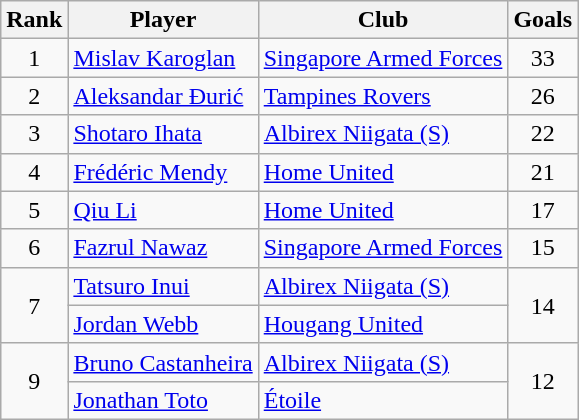<table class="wikitable">
<tr>
<th>Rank</th>
<th>Player</th>
<th>Club</th>
<th>Goals</th>
</tr>
<tr>
<td style="text-align:center">1</td>
<td> <a href='#'>Mislav Karoglan</a></td>
<td><a href='#'>Singapore Armed Forces</a></td>
<td style="text-align:center">33</td>
</tr>
<tr>
<td style="text-align:center">2</td>
<td> <a href='#'>Aleksandar Đurić</a></td>
<td><a href='#'>Tampines Rovers</a></td>
<td style="text-align:center">26</td>
</tr>
<tr>
<td style="text-align:center">3</td>
<td> <a href='#'>Shotaro Ihata</a></td>
<td><a href='#'>Albirex Niigata (S)</a></td>
<td style="text-align:center">22</td>
</tr>
<tr>
<td style="text-align:center">4</td>
<td> <a href='#'>Frédéric Mendy</a></td>
<td><a href='#'>Home United</a></td>
<td style="text-align:center">21</td>
</tr>
<tr>
<td style="text-align:center">5</td>
<td> <a href='#'>Qiu Li</a></td>
<td><a href='#'>Home United</a></td>
<td style="text-align:center">17</td>
</tr>
<tr>
<td style="text-align:center">6</td>
<td> <a href='#'>Fazrul Nawaz</a></td>
<td><a href='#'>Singapore Armed Forces</a></td>
<td style="text-align:center">15</td>
</tr>
<tr>
<td rowspan=2 style="text-align: center">7</td>
<td> <a href='#'>Tatsuro Inui</a></td>
<td><a href='#'>Albirex Niigata (S)</a></td>
<td rowspan=2 style="text-align: center">14</td>
</tr>
<tr>
<td> <a href='#'>Jordan Webb</a></td>
<td><a href='#'>Hougang United</a></td>
</tr>
<tr>
<td rowspan=2 style="text-align: center">9</td>
<td> <a href='#'>Bruno Castanheira</a></td>
<td><a href='#'>Albirex Niigata (S)</a></td>
<td rowspan=2 style="text-align: center">12</td>
</tr>
<tr>
<td> <a href='#'>Jonathan Toto</a></td>
<td><a href='#'>Étoile</a></td>
</tr>
</table>
